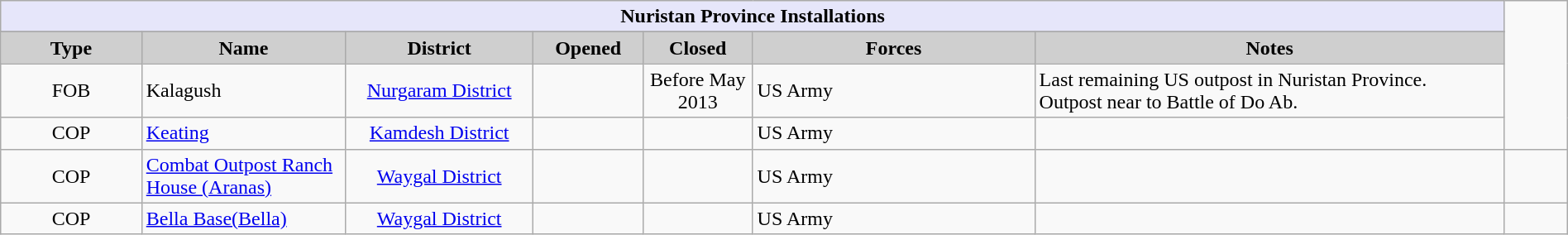<table class="wikitable sortable" width="100%">
<tr>
<th style="align: center; background: lavender" colspan="7"><strong>Nuristan Province Installations</strong></th>
</tr>
<tr style="background:#efefef; color:black">
</tr>
<tr>
<th style="background-color:#cfcfcf;" align="center" width="9%" align="center">Type</th>
<th style="background-color:#cfcfcf;" align="center" width="13%">Name</th>
<th style="background-color:#cfcfcf;" align="center" width="12%">District</th>
<th style="background-color:#cfcfcf;" align="center" width="7%">Opened</th>
<th style="background-color:#cfcfcf;" align="center" width="7%">Closed</th>
<th style="background-color:#cfcfcf;" align="center" width="18%" class="unsortable">Forces</th>
<th style="background-color:#cfcfcf;" align="center" width="30%" class="unsortable">Notes</th>
</tr>
<tr>
<td align="center">FOB</td>
<td>Kalagush</td>
<td align="center"><a href='#'>Nurgaram District</a></td>
<td align="center"> </td>
<td align="center"> Before May 2013</td>
<td> US Army</td>
<td> Last remaining US outpost in Nuristan Province.<br>Outpost near to Battle of Do Ab.</td>
</tr>
<tr>
<td align="center">COP</td>
<td><a href='#'>Keating</a></td>
<td align="center"><a href='#'>Kamdesh District</a></td>
<td align="center"></td>
<td align="center"></td>
<td> US Army</td>
<td></td>
</tr>
<tr>
<td align="center">COP</td>
<td><a href='#'>Combat Outpost Ranch House (Aranas)</a></td>
<td align="center"><a href='#'>Waygal District</a></td>
<td align="center"></td>
<td align="center"></td>
<td> US Army</td>
<td></td>
<td></td>
</tr>
<tr>
<td align="center">COP</td>
<td><a href='#'>Bella Base(Bella)</a></td>
<td align="center"><a href='#'>Waygal District</a></td>
<td align="center"></td>
<td align="center"></td>
<td> US Army</td>
<td></td>
</tr>
</table>
